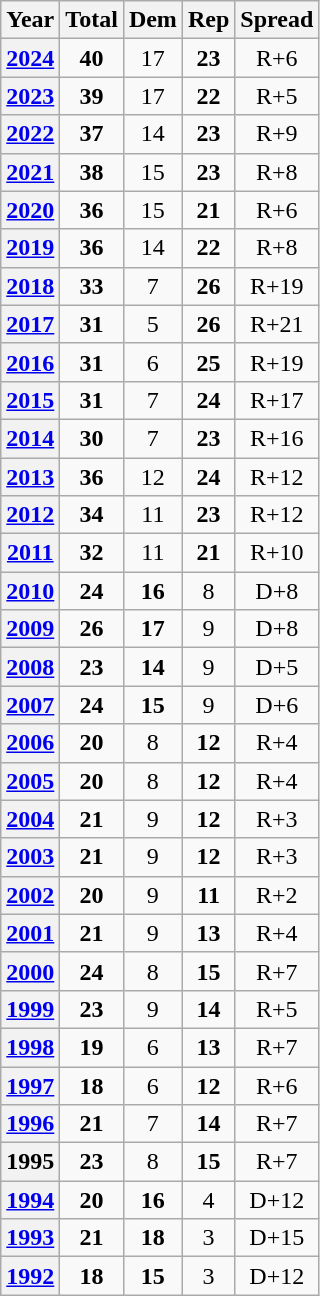<table class="wikitable sortable" style="text-align:center">
<tr>
<th>Year</th>
<th>Total</th>
<th>Dem</th>
<th>Rep</th>
<th>Spread</th>
</tr>
<tr>
<th><a href='#'>2024</a></th>
<td><strong>40</strong></td>
<td>17</td>
<td><strong>23</strong></td>
<td>R+6</td>
</tr>
<tr>
<th><a href='#'>2023</a></th>
<td><strong>39</strong></td>
<td>17</td>
<td><strong>22</strong></td>
<td>R+5</td>
</tr>
<tr>
<th><a href='#'>2022</a></th>
<td><strong>37</strong></td>
<td>14</td>
<td><strong>23</strong></td>
<td>R+9</td>
</tr>
<tr>
<th><a href='#'>2021</a></th>
<td><strong>38</strong></td>
<td>15</td>
<td><strong>23</strong></td>
<td>R+8</td>
</tr>
<tr>
<th><a href='#'>2020</a></th>
<td><strong>36</strong></td>
<td>15</td>
<td><strong>21</strong></td>
<td>R+6</td>
</tr>
<tr>
<th><a href='#'>2019</a></th>
<td><strong>36</strong></td>
<td>14</td>
<td><strong>22</strong></td>
<td>R+8</td>
</tr>
<tr>
<th><a href='#'>2018</a></th>
<td><strong>33</strong></td>
<td>7</td>
<td><strong>26</strong></td>
<td>R+19</td>
</tr>
<tr>
<th><a href='#'>2017</a></th>
<td><strong>31</strong></td>
<td>5</td>
<td><strong>26</strong></td>
<td>R+21</td>
</tr>
<tr>
<th><a href='#'>2016</a></th>
<td><strong>31</strong></td>
<td>6</td>
<td><strong>25</strong></td>
<td>R+19</td>
</tr>
<tr>
<th><a href='#'>2015</a></th>
<td><strong>31</strong></td>
<td>7</td>
<td><strong>24</strong></td>
<td>R+17</td>
</tr>
<tr>
<th><a href='#'>2014</a></th>
<td><strong>30</strong></td>
<td>7</td>
<td><strong>23</strong></td>
<td>R+16</td>
</tr>
<tr>
<th><a href='#'>2013</a></th>
<td><strong>36</strong></td>
<td>12</td>
<td><strong>24</strong></td>
<td>R+12</td>
</tr>
<tr>
<th><a href='#'>2012</a></th>
<td><strong>34</strong></td>
<td>11</td>
<td><strong>23</strong></td>
<td>R+12</td>
</tr>
<tr>
<th><a href='#'>2011</a></th>
<td><strong>32</strong></td>
<td>11</td>
<td><strong>21</strong></td>
<td>R+10</td>
</tr>
<tr>
<th><a href='#'>2010</a></th>
<td><strong>24</strong></td>
<td><strong>16</strong></td>
<td>8</td>
<td>D+8</td>
</tr>
<tr>
<th><a href='#'>2009</a></th>
<td><strong>26</strong></td>
<td><strong>17</strong></td>
<td>9</td>
<td>D+8</td>
</tr>
<tr>
<th><a href='#'>2008</a></th>
<td><strong>23</strong></td>
<td><strong>14</strong></td>
<td>9</td>
<td>D+5</td>
</tr>
<tr>
<th><a href='#'>2007</a></th>
<td><strong>24</strong></td>
<td><strong>15</strong></td>
<td>9</td>
<td>D+6</td>
</tr>
<tr>
<th><a href='#'>2006</a></th>
<td><strong>20</strong></td>
<td>8</td>
<td><strong>12</strong></td>
<td>R+4</td>
</tr>
<tr>
<th><a href='#'>2005</a></th>
<td><strong>20</strong></td>
<td>8</td>
<td><strong>12</strong></td>
<td>R+4</td>
</tr>
<tr>
<th><a href='#'>2004</a></th>
<td><strong>21</strong></td>
<td>9</td>
<td><strong>12</strong></td>
<td>R+3</td>
</tr>
<tr>
<th><a href='#'>2003</a></th>
<td><strong>21</strong></td>
<td>9</td>
<td><strong>12</strong></td>
<td>R+3</td>
</tr>
<tr>
<th><a href='#'>2002</a></th>
<td><strong>20</strong></td>
<td>9</td>
<td><strong>11</strong></td>
<td>R+2</td>
</tr>
<tr>
<th><a href='#'>2001</a></th>
<td><strong>21</strong></td>
<td>9</td>
<td><strong>13</strong></td>
<td>R+4</td>
</tr>
<tr>
<th><a href='#'>2000</a></th>
<td><strong>24</strong></td>
<td>8</td>
<td><strong>15</strong></td>
<td>R+7</td>
</tr>
<tr>
<th><a href='#'>1999</a></th>
<td><strong>23</strong></td>
<td>9</td>
<td><strong>14</strong></td>
<td>R+5</td>
</tr>
<tr>
<th><a href='#'>1998</a></th>
<td><strong>19</strong></td>
<td>6</td>
<td><strong>13</strong></td>
<td>R+7</td>
</tr>
<tr>
<th><a href='#'>1997</a></th>
<td><strong>18</strong></td>
<td>6</td>
<td><strong>12</strong></td>
<td>R+6</td>
</tr>
<tr>
<th><a href='#'>1996</a></th>
<td><strong>21</strong></td>
<td>7</td>
<td><strong>14</strong></td>
<td>R+7</td>
</tr>
<tr>
<th>1995</th>
<td><strong>23</strong></td>
<td>8</td>
<td><strong>15</strong></td>
<td>R+7</td>
</tr>
<tr>
<th><a href='#'>1994</a></th>
<td><strong>20</strong></td>
<td><strong>16</strong></td>
<td>4</td>
<td>D+12</td>
</tr>
<tr>
<th><a href='#'>1993</a></th>
<td><strong>21</strong></td>
<td><strong>18</strong></td>
<td>3</td>
<td>D+15</td>
</tr>
<tr>
<th><a href='#'>1992</a></th>
<td><strong>18</strong></td>
<td><strong>15</strong></td>
<td>3</td>
<td>D+12</td>
</tr>
</table>
